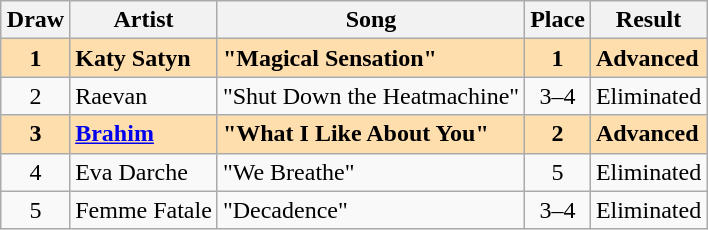<table class="sortable wikitable" style="margin: 1em auto 1em auto; text-align:center;">
<tr>
<th>Draw</th>
<th>Artist</th>
<th>Song</th>
<th>Place</th>
<th>Result</th>
</tr>
<tr style="font-weight:bold; background:navajowhite;">
<td>1</td>
<td align="left">Katy Satyn</td>
<td align="left">"Magical Sensation"</td>
<td>1</td>
<td align="left">Advanced</td>
</tr>
<tr>
<td>2</td>
<td align="left">Raevan</td>
<td align="left">"Shut Down the Heatmachine"</td>
<td>3–4</td>
<td align="left">Eliminated</td>
</tr>
<tr style="font-weight:bold; background:navajowhite;">
<td>3</td>
<td align="left"><a href='#'>Brahim</a></td>
<td align="left">"What I Like About You"</td>
<td>2</td>
<td align="left">Advanced</td>
</tr>
<tr>
<td>4</td>
<td align="left">Eva Darche</td>
<td align="left">"We Breathe"</td>
<td>5</td>
<td align="left">Eliminated</td>
</tr>
<tr>
<td>5</td>
<td align="left">Femme Fatale</td>
<td align="left">"Decadence"</td>
<td>3–4</td>
<td align="left">Eliminated</td>
</tr>
</table>
